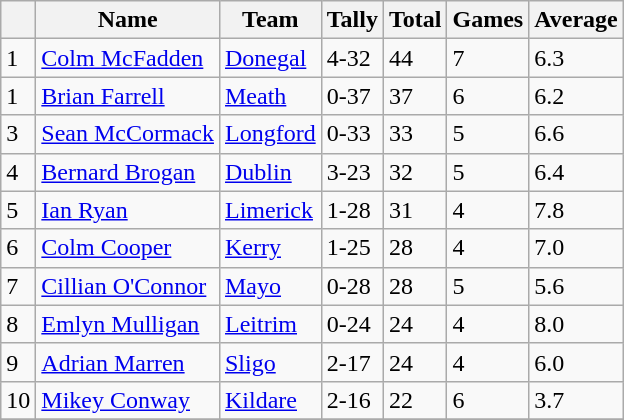<table class="wikitable">
<tr>
<th></th>
<th>Name</th>
<th>Team</th>
<th>Tally</th>
<th>Total</th>
<th>Games</th>
<th>Average</th>
</tr>
<tr>
<td>1</td>
<td><a href='#'>Colm McFadden</a></td>
<td><a href='#'>Donegal</a></td>
<td>4-32</td>
<td>44</td>
<td>7</td>
<td>6.3</td>
</tr>
<tr>
<td>1</td>
<td><a href='#'>Brian Farrell</a></td>
<td><a href='#'>Meath</a></td>
<td>0-37</td>
<td>37</td>
<td>6</td>
<td>6.2</td>
</tr>
<tr>
<td>3</td>
<td><a href='#'>Sean McCormack</a></td>
<td><a href='#'>Longford</a></td>
<td>0-33</td>
<td>33</td>
<td>5</td>
<td>6.6</td>
</tr>
<tr>
<td>4</td>
<td><a href='#'>Bernard Brogan</a></td>
<td><a href='#'>Dublin</a></td>
<td>3-23</td>
<td>32</td>
<td>5</td>
<td>6.4</td>
</tr>
<tr>
<td>5</td>
<td><a href='#'>Ian Ryan</a></td>
<td><a href='#'>Limerick</a></td>
<td>1-28</td>
<td>31</td>
<td>4</td>
<td>7.8</td>
</tr>
<tr>
<td>6</td>
<td><a href='#'>Colm Cooper</a></td>
<td><a href='#'>Kerry</a></td>
<td>1-25</td>
<td>28</td>
<td>4</td>
<td>7.0</td>
</tr>
<tr>
<td>7</td>
<td><a href='#'>Cillian O'Connor</a></td>
<td><a href='#'>Mayo</a></td>
<td>0-28</td>
<td>28</td>
<td>5</td>
<td>5.6</td>
</tr>
<tr>
<td>8</td>
<td><a href='#'>Emlyn Mulligan</a></td>
<td><a href='#'>Leitrim</a></td>
<td>0-24</td>
<td>24</td>
<td>4</td>
<td>8.0</td>
</tr>
<tr>
<td>9</td>
<td><a href='#'>Adrian Marren</a></td>
<td><a href='#'>Sligo</a></td>
<td>2-17</td>
<td>24</td>
<td>4</td>
<td>6.0</td>
</tr>
<tr>
<td>10</td>
<td><a href='#'>Mikey Conway</a></td>
<td><a href='#'>Kildare</a></td>
<td>2-16</td>
<td>22</td>
<td>6</td>
<td>3.7</td>
</tr>
<tr>
</tr>
</table>
